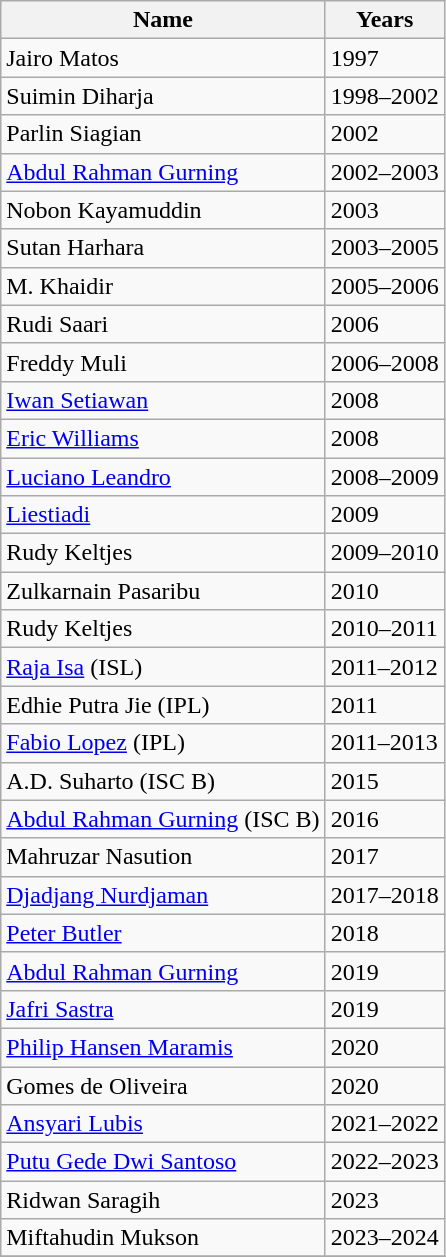<table class="wikitable">
<tr>
<th>Name</th>
<th>Years</th>
</tr>
<tr>
<td> Jairo Matos</td>
<td>1997</td>
</tr>
<tr>
<td> Suimin Diharja</td>
<td>1998–2002</td>
</tr>
<tr>
<td> Parlin Siagian</td>
<td>2002</td>
</tr>
<tr>
<td> <a href='#'>Abdul Rahman Gurning</a></td>
<td>2002–2003</td>
</tr>
<tr>
<td> Nobon Kayamuddin</td>
<td>2003</td>
</tr>
<tr>
<td> Sutan Harhara</td>
<td>2003–2005</td>
</tr>
<tr>
<td> M. Khaidir</td>
<td>2005–2006</td>
</tr>
<tr>
<td> Rudi Saari</td>
<td>2006</td>
</tr>
<tr>
<td> Freddy Muli</td>
<td>2006–2008</td>
</tr>
<tr>
<td> <a href='#'>Iwan Setiawan</a></td>
<td>2008</td>
</tr>
<tr>
<td> <a href='#'>Eric Williams</a></td>
<td>2008</td>
</tr>
<tr>
<td> <a href='#'>Luciano Leandro</a></td>
<td>2008–2009</td>
</tr>
<tr>
<td> <a href='#'>Liestiadi</a></td>
<td>2009</td>
</tr>
<tr>
<td> Rudy Keltjes</td>
<td>2009–2010</td>
</tr>
<tr>
<td> Zulkarnain Pasaribu</td>
<td>2010</td>
</tr>
<tr>
<td> Rudy Keltjes</td>
<td>2010–2011</td>
</tr>
<tr>
<td> <a href='#'>Raja Isa</a> (ISL)</td>
<td>2011–2012</td>
</tr>
<tr>
<td> Edhie Putra Jie (IPL)</td>
<td>2011</td>
</tr>
<tr>
<td> <a href='#'>Fabio Lopez</a> (IPL)</td>
<td>2011–2013</td>
</tr>
<tr>
<td> A.D. Suharto (ISC B)</td>
<td>2015</td>
</tr>
<tr>
<td> <a href='#'>Abdul Rahman Gurning</a> (ISC B)</td>
<td>2016</td>
</tr>
<tr>
<td> Mahruzar Nasution</td>
<td>2017</td>
</tr>
<tr>
<td> <a href='#'>Djadjang Nurdjaman</a></td>
<td>2017–2018</td>
</tr>
<tr>
<td> <a href='#'>Peter Butler</a></td>
<td>2018</td>
</tr>
<tr>
<td> <a href='#'>Abdul Rahman Gurning</a></td>
<td>2019</td>
</tr>
<tr>
<td> <a href='#'>Jafri Sastra</a></td>
<td>2019</td>
</tr>
<tr>
<td> <a href='#'>Philip Hansen Maramis</a></td>
<td>2020</td>
</tr>
<tr>
<td> Gomes de Oliveira</td>
<td>2020</td>
</tr>
<tr>
<td> <a href='#'>Ansyari Lubis</a></td>
<td>2021–2022</td>
</tr>
<tr>
<td> <a href='#'>Putu Gede Dwi Santoso</a></td>
<td>2022–2023</td>
</tr>
<tr>
<td> Ridwan Saragih</td>
<td>2023</td>
</tr>
<tr>
<td> Miftahudin Mukson</td>
<td>2023–2024</td>
</tr>
<tr>
</tr>
</table>
